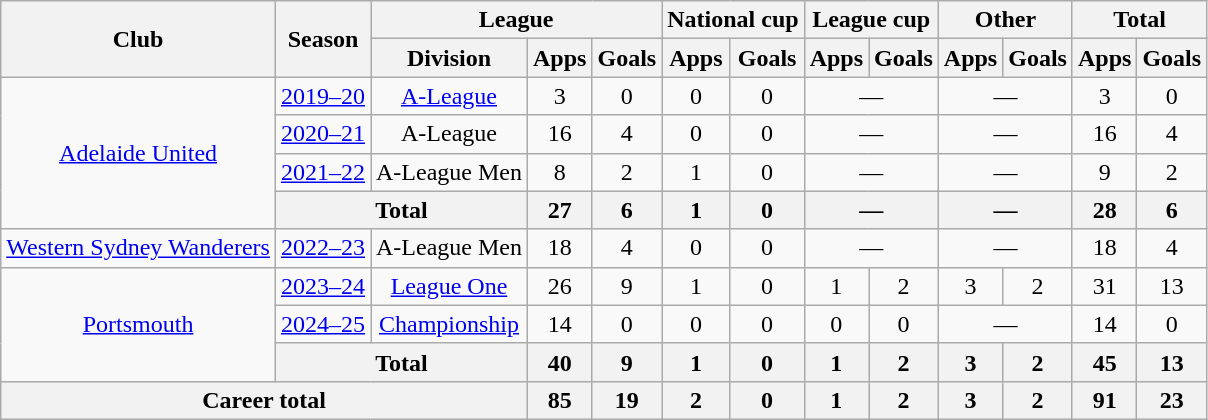<table class="wikitable" style="text-align:center">
<tr>
<th rowspan="2">Club</th>
<th rowspan="2">Season</th>
<th colspan="3">League</th>
<th colspan="2">National cup</th>
<th colspan="2">League cup</th>
<th colspan="2">Other</th>
<th colspan="2">Total</th>
</tr>
<tr>
<th>Division</th>
<th>Apps</th>
<th>Goals</th>
<th>Apps</th>
<th>Goals</th>
<th>Apps</th>
<th>Goals</th>
<th>Apps</th>
<th>Goals</th>
<th>Apps</th>
<th>Goals</th>
</tr>
<tr>
<td rowspan="4"><a href='#'>Adelaide United</a></td>
<td><a href='#'>2019–20</a></td>
<td><a href='#'>A-League</a></td>
<td>3</td>
<td>0</td>
<td>0</td>
<td>0</td>
<td colspan="2">—</td>
<td colspan="2">—</td>
<td>3</td>
<td>0</td>
</tr>
<tr>
<td><a href='#'>2020–21</a></td>
<td>A-League</td>
<td>16</td>
<td>4</td>
<td>0</td>
<td>0</td>
<td colspan="2">—</td>
<td colspan="2">—</td>
<td>16</td>
<td>4</td>
</tr>
<tr>
<td><a href='#'>2021–22</a></td>
<td>A-League Men</td>
<td>8</td>
<td>2</td>
<td>1</td>
<td>0</td>
<td colspan="2">—</td>
<td colspan="2">—</td>
<td>9</td>
<td>2</td>
</tr>
<tr>
<th colspan="2">Total</th>
<th>27</th>
<th>6</th>
<th>1</th>
<th>0</th>
<th colspan="2">—</th>
<th colspan="2">—</th>
<th>28</th>
<th>6</th>
</tr>
<tr>
<td><a href='#'>Western Sydney Wanderers</a></td>
<td><a href='#'>2022–23</a></td>
<td>A-League Men</td>
<td>18</td>
<td>4</td>
<td>0</td>
<td>0</td>
<td colspan="2">—</td>
<td colspan="2">—</td>
<td>18</td>
<td>4</td>
</tr>
<tr>
<td rowspan="3"><a href='#'>Portsmouth</a></td>
<td><a href='#'>2023–24</a></td>
<td><a href='#'>League One</a></td>
<td>26</td>
<td>9</td>
<td>1</td>
<td>0</td>
<td>1</td>
<td>2</td>
<td>3</td>
<td>2</td>
<td>31</td>
<td>13</td>
</tr>
<tr>
<td><a href='#'>2024–25</a></td>
<td><a href='#'>Championship</a></td>
<td>14</td>
<td>0</td>
<td>0</td>
<td>0</td>
<td>0</td>
<td>0</td>
<td colspan="2">—</td>
<td>14</td>
<td>0</td>
</tr>
<tr>
<th colspan="2">Total</th>
<th>40</th>
<th>9</th>
<th>1</th>
<th>0</th>
<th>1</th>
<th>2</th>
<th>3</th>
<th>2</th>
<th>45</th>
<th>13</th>
</tr>
<tr>
<th colspan="3">Career total</th>
<th>85</th>
<th>19</th>
<th>2</th>
<th>0</th>
<th>1</th>
<th>2</th>
<th>3</th>
<th>2</th>
<th>91</th>
<th>23</th>
</tr>
</table>
